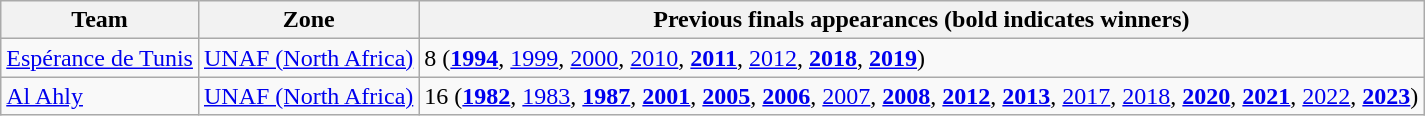<table class="wikitable">
<tr>
<th>Team</th>
<th>Zone</th>
<th>Previous finals appearances (bold indicates winners)</th>
</tr>
<tr>
<td> <a href='#'>Espérance de Tunis</a></td>
<td><a href='#'>UNAF (North Africa)</a></td>
<td>8 (<strong><a href='#'>1994</a></strong>, <a href='#'>1999</a>, <a href='#'>2000</a>, <a href='#'>2010</a>, <strong><a href='#'>2011</a></strong>, <a href='#'>2012</a>, <strong><a href='#'>2018</a></strong>, <strong><a href='#'>2019</a></strong>)</td>
</tr>
<tr>
<td> <a href='#'>Al Ahly</a></td>
<td><a href='#'>UNAF (North Africa)</a></td>
<td>16 (<strong><a href='#'>1982</a></strong>, <a href='#'>1983</a>, <strong><a href='#'>1987</a></strong>, <strong><a href='#'>2001</a></strong>, <strong><a href='#'>2005</a></strong>, <strong><a href='#'>2006</a></strong>, <a href='#'>2007</a>, <strong><a href='#'>2008</a></strong>, <strong><a href='#'>2012</a></strong>, <strong><a href='#'>2013</a></strong>, <a href='#'>2017</a>, <a href='#'>2018</a>, <strong><a href='#'>2020</a></strong>, <strong><a href='#'>2021</a></strong>, <a href='#'>2022</a>, <strong><a href='#'>2023</a></strong>)</td>
</tr>
</table>
